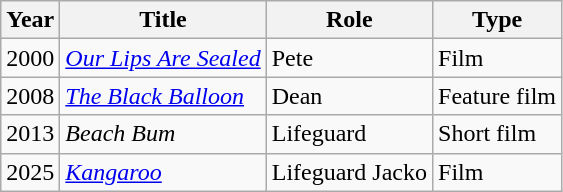<table class="wikitable">
<tr>
<th>Year</th>
<th>Title</th>
<th>Role</th>
<th>Type</th>
</tr>
<tr>
<td>2000</td>
<td><em><a href='#'>Our Lips Are Sealed</a></em></td>
<td>Pete</td>
<td>Film</td>
</tr>
<tr>
<td>2008</td>
<td><em><a href='#'>The Black Balloon</a></em></td>
<td>Dean</td>
<td>Feature film</td>
</tr>
<tr>
<td>2013</td>
<td><em>Beach Bum</em></td>
<td>Lifeguard</td>
<td>Short film</td>
</tr>
<tr>
<td>2025</td>
<td><em><a href='#'>Kangaroo</a></em></td>
<td>Lifeguard Jacko</td>
<td>Film</td>
</tr>
</table>
